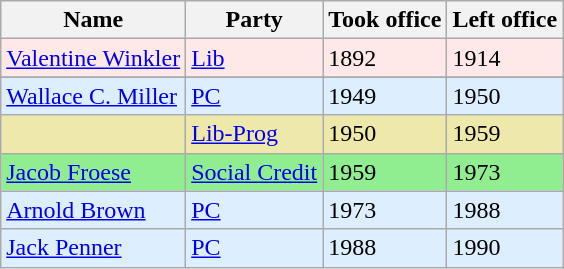<table class="wikitable">
<tr>
<th>Name</th>
<th>Party</th>
<th>Took office</th>
<th>Left office</th>
</tr>
<tr bgcolor=#FFE8E8>
<td><a href='#'>Valentine Winkler</a></td>
<td><a href='#'>Lib</a></td>
<td>1892</td>
<td>1914</td>
</tr>
<tr>
</tr>
<tr bgcolor=#DDEEFF>
<td><a href='#'>Wallace C. Miller</a></td>
<td><a href='#'>PC</a></td>
<td>1949</td>
<td>1950</td>
</tr>
<tr bgcolor=#eee8aa>
<td></td>
<td><a href='#'>Lib-Prog</a></td>
<td>1950</td>
<td>1959</td>
</tr>
<tr bgcolor="lightgreen">
<td><a href='#'>Jacob Froese</a></td>
<td><a href='#'>Social Credit</a></td>
<td>1959</td>
<td>1973</td>
</tr>
<tr bgcolor=#DDEEFF>
<td><a href='#'>Arnold Brown</a></td>
<td><a href='#'>PC</a></td>
<td>1973</td>
<td>1988</td>
</tr>
<tr bgcolor=#DDEEFF>
<td><a href='#'>Jack Penner</a></td>
<td><a href='#'>PC</a></td>
<td>1988</td>
<td>1990</td>
</tr>
</table>
